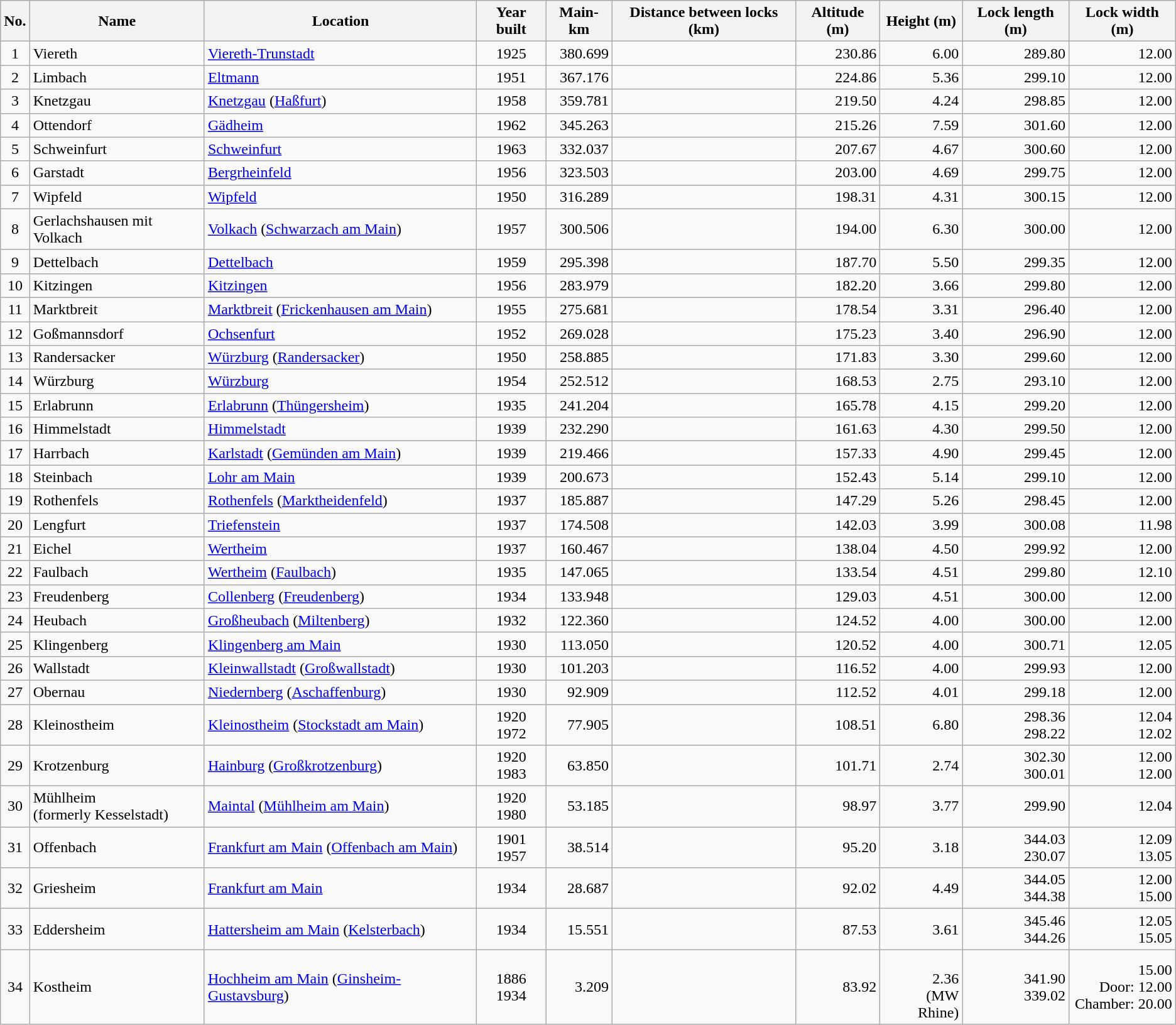<table class="wikitable sortable">
<tr>
<th>No.</th>
<th>Name</th>
<th>Location</th>
<th>Year built</th>
<th>Main-km</th>
<th>Distance between locks (km)</th>
<th>Altitude (m)</th>
<th>Height (m)</th>
<th>Lock length (m)</th>
<th>Lock width (m)</th>
</tr>
<tr>
<td align="center">1</td>
<td>Viereth</td>
<td><a href='#'>Viereth-Trunstadt</a></td>
<td align="center">1925</td>
<td align="right">380.699</td>
<td align="right"></td>
<td align="right">230.86</td>
<td align="right">6.00</td>
<td align="right">289.80</td>
<td align="right">12.00</td>
</tr>
<tr>
<td align="center">2</td>
<td>Limbach</td>
<td><a href='#'>Eltmann</a></td>
<td align="center">1951</td>
<td align="right">367.176</td>
<td align="right"></td>
<td align="right">224.86</td>
<td align="right">5.36</td>
<td align="right">299.10</td>
<td align="right">12.00</td>
</tr>
<tr>
<td align="center">3</td>
<td>Knetzgau</td>
<td><a href='#'>Knetzgau</a> (<a href='#'>Haßfurt</a>)</td>
<td align="center">1958</td>
<td align="right">359.781</td>
<td align="right"></td>
<td align="right">219.50</td>
<td align="right">4.24</td>
<td align="right">298.85</td>
<td align="right">12.00</td>
</tr>
<tr>
<td align="center">4</td>
<td>Ottendorf</td>
<td><a href='#'>Gädheim</a></td>
<td align="center">1962</td>
<td align="right">345.263</td>
<td align="right"></td>
<td align="right">215.26</td>
<td align="right">7.59</td>
<td align="right">301.60</td>
<td align="right">12.00</td>
</tr>
<tr>
<td align="center">5</td>
<td>Schweinfurt</td>
<td><a href='#'>Schweinfurt</a></td>
<td align="center">1963</td>
<td align="right">332.037</td>
<td align="right"></td>
<td align="right">207.67</td>
<td align="right">4.67</td>
<td align="right">300.60</td>
<td align="right">12.00</td>
</tr>
<tr>
<td align="center">6</td>
<td>Garstadt</td>
<td><a href='#'>Bergrheinfeld</a></td>
<td align="center">1956</td>
<td align="right">323.503</td>
<td align="right"></td>
<td align="right">203.00</td>
<td align="right">4.69</td>
<td align="right">299.75</td>
<td align="right">12.00</td>
</tr>
<tr>
<td align="center">7</td>
<td>Wipfeld</td>
<td><a href='#'>Wipfeld</a></td>
<td align="center">1950</td>
<td align="right">316.289</td>
<td align="right"></td>
<td align="right">198.31</td>
<td align="right">4.31</td>
<td align="right">300.15</td>
<td align="right">12.00</td>
</tr>
<tr>
<td align="center">8</td>
<td>Gerlachshausen mit Volkach</td>
<td><a href='#'>Volkach</a> (<a href='#'>Schwarzach am Main</a>)</td>
<td align="center">1957</td>
<td align="right">300.506</td>
<td align="right"></td>
<td align="right">194.00</td>
<td align="right">6.30</td>
<td align="right">300.00</td>
<td align="right">12.00</td>
</tr>
<tr>
<td align="center">9</td>
<td>Dettelbach</td>
<td><a href='#'>Dettelbach</a></td>
<td align="center">1959</td>
<td align="right">295.398</td>
<td align="right"></td>
<td align="right">187.70</td>
<td align="right">5.50</td>
<td align="right">299.35</td>
<td align="right">12.00</td>
</tr>
<tr>
<td align="center">10</td>
<td>Kitzingen</td>
<td><a href='#'>Kitzingen</a></td>
<td align="center">1956</td>
<td align="right">283.979</td>
<td align="right"></td>
<td align="right">182.20</td>
<td align="right">3.66</td>
<td align="right">299.80</td>
<td align="right">12.00</td>
</tr>
<tr>
<td align="center">11</td>
<td>Marktbreit</td>
<td><a href='#'>Marktbreit</a> (<a href='#'>Frickenhausen am Main</a>)</td>
<td align="center">1955</td>
<td align="right">275.681</td>
<td align="right"></td>
<td align="right">178.54</td>
<td align="right">3.31</td>
<td align="right">296.40</td>
<td align="right">12.00</td>
</tr>
<tr>
<td align="center">12</td>
<td>Goßmannsdorf</td>
<td><a href='#'>Ochsenfurt</a></td>
<td align="center">1952</td>
<td align="right">269.028</td>
<td align="right"></td>
<td align="right">175.23</td>
<td align="right">3.40</td>
<td align="right">296.90</td>
<td align="right">12.00</td>
</tr>
<tr>
<td align="center">13</td>
<td>Randersacker</td>
<td><a href='#'>Würzburg</a> (<a href='#'>Randersacker</a>)</td>
<td align="center">1950</td>
<td align="right">258.885</td>
<td align="right"></td>
<td align="right">171.83</td>
<td align="right">3.30</td>
<td align="right">299.60</td>
<td align="right">12.00</td>
</tr>
<tr>
<td align="center">14</td>
<td>Würzburg</td>
<td><a href='#'>Würzburg</a></td>
<td align="center">1954</td>
<td align="right">252.512</td>
<td align="right"></td>
<td align="right">168.53</td>
<td align="right">2.75</td>
<td align="right">293.10</td>
<td align="right">12.00</td>
</tr>
<tr>
<td align="center">15</td>
<td>Erlabrunn</td>
<td><a href='#'>Erlabrunn</a> (<a href='#'>Thüngersheim</a>)</td>
<td align="center">1935</td>
<td align="right">241.204</td>
<td align="right"></td>
<td align="right">165.78</td>
<td align="right">4.15</td>
<td align="right">299.20</td>
<td align="right">12.00</td>
</tr>
<tr>
<td align="center">16</td>
<td>Himmelstadt</td>
<td><a href='#'>Himmelstadt</a></td>
<td align="center">1939</td>
<td align="right">232.290</td>
<td align="right"></td>
<td align="right">161.63</td>
<td align="right">4.30</td>
<td align="right">299.50</td>
<td align="right">12.00</td>
</tr>
<tr>
<td align="center">17</td>
<td>Harrbach</td>
<td><a href='#'>Karlstadt</a> (<a href='#'>Gemünden am Main</a>)</td>
<td align="center">1939</td>
<td align="right">219.466</td>
<td align="right"></td>
<td align="right">157.33</td>
<td align="right">4.90</td>
<td align="right">299.45</td>
<td align="right">12.00</td>
</tr>
<tr>
<td align="center">18</td>
<td>Steinbach</td>
<td><a href='#'>Lohr am Main</a></td>
<td align="center">1939</td>
<td align="right">200.673</td>
<td align="right"></td>
<td align="right">152.43</td>
<td align="right">5.14</td>
<td align="right">299.10</td>
<td align="right">12.00</td>
</tr>
<tr>
<td align="center">19</td>
<td>Rothenfels</td>
<td><a href='#'>Rothenfels</a> (<a href='#'>Marktheidenfeld</a>)</td>
<td align="center">1937</td>
<td align="right">185.887</td>
<td align="right"></td>
<td align="right">147.29</td>
<td align="right">5.26</td>
<td align="right">298.45</td>
<td align="right">12.00</td>
</tr>
<tr>
<td align="center">20</td>
<td>Lengfurt</td>
<td><a href='#'>Triefenstein</a></td>
<td align="center">1937</td>
<td align="right">174.508</td>
<td align="right"></td>
<td align="right">142.03</td>
<td align="right">3.99</td>
<td align="right">300.08</td>
<td align="right">11.98</td>
</tr>
<tr>
<td align="center">21</td>
<td>Eichel</td>
<td><a href='#'>Wertheim</a></td>
<td align="center">1937</td>
<td align="right">160.467</td>
<td align="right"></td>
<td align="right">138.04</td>
<td align="right">4.50</td>
<td align="right">299.92</td>
<td align="right">12.00</td>
</tr>
<tr>
<td align="center">22</td>
<td>Faulbach</td>
<td><a href='#'>Wertheim</a> (<a href='#'>Faulbach</a>)</td>
<td align="center">1935</td>
<td align="right">147.065</td>
<td align="right"></td>
<td align="right">133.54</td>
<td align="right">4.51</td>
<td align="right">299.80</td>
<td align="right">12.10</td>
</tr>
<tr>
<td align="center">23</td>
<td>Freudenberg</td>
<td><a href='#'>Collenberg</a> (<a href='#'>Freudenberg</a>)</td>
<td align="center">1934</td>
<td align="right">133.948</td>
<td align="right"></td>
<td align="right">129.03</td>
<td align="right">4.51</td>
<td align="right">300.00</td>
<td align="right">12.00</td>
</tr>
<tr>
<td align="center">24</td>
<td>Heubach</td>
<td><a href='#'>Großheubach</a> (<a href='#'>Miltenberg</a>)</td>
<td align="center">1932</td>
<td align="right">122.360</td>
<td align="right"></td>
<td align="right">124.52</td>
<td align="right">4.00</td>
<td align="right">300.00</td>
<td align="right">12.00</td>
</tr>
<tr>
<td align="center">25</td>
<td>Klingenberg</td>
<td><a href='#'>Klingenberg am Main</a></td>
<td align="center">1930</td>
<td align="right">113.050</td>
<td align="right"></td>
<td align="right">120.52</td>
<td align="right">4.00</td>
<td align="right">300.71</td>
<td align="right">12.05</td>
</tr>
<tr>
<td align="center">26</td>
<td>Wallstadt</td>
<td><a href='#'>Kleinwallstadt</a> (<a href='#'>Großwallstadt</a>)</td>
<td align="center">1930</td>
<td align="right">101.203</td>
<td align="right"></td>
<td align="right">116.52</td>
<td align="right">4.00</td>
<td align="right">299.93</td>
<td align="right">12.00</td>
</tr>
<tr>
<td align="center">27</td>
<td>Obernau</td>
<td><a href='#'>Niedernberg</a> (<a href='#'>Aschaffenburg</a>)</td>
<td align="center">1930</td>
<td align="right">92.909</td>
<td align="right"></td>
<td align="right">112.52</td>
<td align="right">4.01</td>
<td align="right">299.18</td>
<td align="right">12.00</td>
</tr>
<tr>
<td align="center">28</td>
<td>Kleinostheim</td>
<td><a href='#'>Kleinostheim</a> (<a href='#'>Stockstadt am Main</a>)</td>
<td align="center">1920<br> 1972</td>
<td align="right">77.905</td>
<td align="right"></td>
<td align="right">108.51</td>
<td align="right">6.80</td>
<td align="right">298.36<br>298.22</td>
<td align="right">12.04<br>12.02</td>
</tr>
<tr>
<td align="center">29</td>
<td>Krotzenburg</td>
<td><a href='#'>Hainburg</a> (<a href='#'>Großkrotzenburg</a>)</td>
<td align="center">1920<br>1983</td>
<td align="right">63.850</td>
<td align="right"></td>
<td align="right">101.71</td>
<td align="right">2.74</td>
<td align="right">302.30<br>300.01</td>
<td align="right">12.00<br>12.00</td>
</tr>
<tr>
<td align="center">30</td>
<td>Mühlheim<br> (formerly Kesselstadt)</td>
<td><a href='#'>Maintal</a> (<a href='#'>Mühlheim am Main</a>)</td>
<td align="center">1920<br>1980</td>
<td align="right">53.185</td>
<td align="right"></td>
<td align="right">98.97</td>
<td align="right">3.77</td>
<td align="right">299.90</td>
<td align="right">12.04</td>
</tr>
<tr>
<td align="center">31</td>
<td>Offenbach</td>
<td><a href='#'>Frankfurt am Main</a> (<a href='#'>Offenbach am Main</a>)</td>
<td align="center">1901<br>1957</td>
<td align="right">38.514</td>
<td align="right"></td>
<td align="right">95.20</td>
<td align="right">3.18</td>
<td align="right">344.03<br>230.07</td>
<td align="right">12.09<br>13.05</td>
</tr>
<tr>
<td align="center">32</td>
<td>Griesheim</td>
<td><a href='#'>Frankfurt am Main</a></td>
<td align="center">1934</td>
<td align="right">28.687</td>
<td align="right"></td>
<td align="right">92.02</td>
<td align="right">4.49</td>
<td align="right">344.05<br>344.38</td>
<td align="right">12.00<br>15.00</td>
</tr>
<tr>
<td align="center">33</td>
<td>Eddersheim</td>
<td><a href='#'>Hattersheim am Main</a> (<a href='#'>Kelsterbach</a>)</td>
<td align="center">1934</td>
<td align="right">15.551</td>
<td align="right"></td>
<td align="right">87.53</td>
<td align="right">3.61</td>
<td align="right">345.46<br>344.26</td>
<td align="right">12.05<br>15.05</td>
</tr>
<tr>
<td align="center">34</td>
<td>Kostheim</td>
<td><a href='#'>Hochheim am Main</a> (<a href='#'>Ginsheim-Gustavsburg</a>)</td>
<td align="center">1886<br>1934</td>
<td align="right">3.209</td>
<td align="right"></td>
<td align="right">83.92</td>
<td align="right"><br>2.36<br>(MW Rhine)</td>
<td align="right">341.90<br>339.02</td>
<td align="right">15.00<br>Door: 12.00<br>Chamber: 20.00</td>
</tr>
</table>
